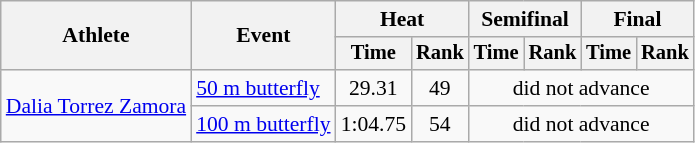<table class=wikitable style="font-size:90%">
<tr>
<th rowspan="2">Athlete</th>
<th rowspan="2">Event</th>
<th colspan="2">Heat</th>
<th colspan="2">Semifinal</th>
<th colspan="2">Final</th>
</tr>
<tr style="font-size:95%">
<th>Time</th>
<th>Rank</th>
<th>Time</th>
<th>Rank</th>
<th>Time</th>
<th>Rank</th>
</tr>
<tr align=center>
<td align=left rowspan=2><a href='#'>Dalia Torrez Zamora</a></td>
<td align=left><a href='#'>50 m butterfly</a></td>
<td>29.31</td>
<td>49</td>
<td colspan=4>did not advance</td>
</tr>
<tr align=center>
<td align=left><a href='#'>100 m butterfly</a></td>
<td>1:04.75</td>
<td>54</td>
<td colspan=4>did not advance</td>
</tr>
</table>
